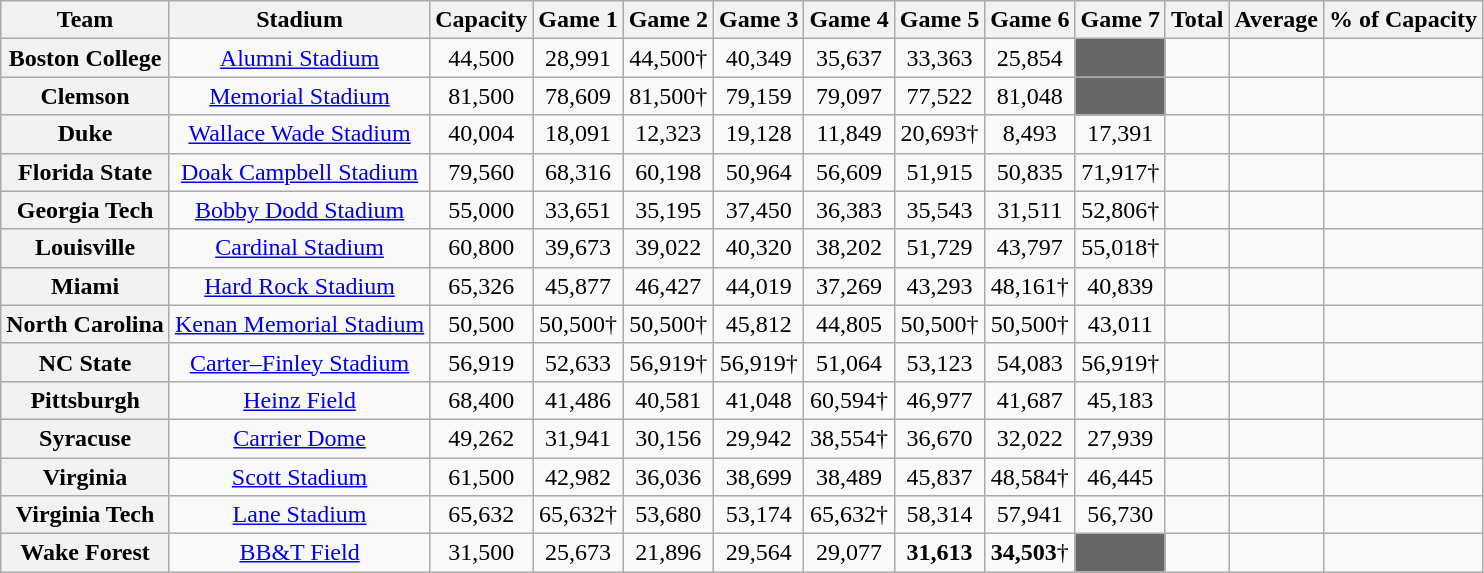<table class="wikitable sortable" style="text-align:center;">
<tr>
<th>Team</th>
<th>Stadium</th>
<th>Capacity</th>
<th>Game 1</th>
<th>Game 2</th>
<th>Game 3</th>
<th>Game 4</th>
<th>Game 5</th>
<th>Game 6</th>
<th>Game 7</th>
<th>Total</th>
<th>Average</th>
<th>% of Capacity</th>
</tr>
<tr>
<th style=>Boston College</th>
<td><a href='#'>Alumni Stadium</a></td>
<td>44,500</td>
<td>28,991</td>
<td>44,500†</td>
<td>40,349</td>
<td>35,637</td>
<td>33,363</td>
<td>25,854</td>
<td style="background:#666666;"></td>
<td></td>
<td></td>
<td></td>
</tr>
<tr>
<th style=>Clemson</th>
<td><a href='#'>Memorial Stadium</a></td>
<td>81,500</td>
<td>78,609</td>
<td>81,500†</td>
<td>79,159</td>
<td>79,097</td>
<td>77,522</td>
<td>81,048</td>
<td style="background:#666666;"></td>
<td></td>
<td></td>
<td></td>
</tr>
<tr>
<th style=>Duke</th>
<td><a href='#'>Wallace Wade Stadium</a></td>
<td>40,004</td>
<td>18,091</td>
<td>12,323</td>
<td>19,128</td>
<td>11,849</td>
<td>20,693†</td>
<td>8,493</td>
<td>17,391</td>
<td></td>
<td></td>
<td></td>
</tr>
<tr>
<th style=>Florida State</th>
<td><a href='#'>Doak Campbell Stadium</a></td>
<td>79,560</td>
<td>68,316</td>
<td>60,198</td>
<td>50,964</td>
<td>56,609</td>
<td>51,915</td>
<td>50,835</td>
<td>71,917†</td>
<td></td>
<td></td>
<td></td>
</tr>
<tr>
<th style=>Georgia Tech</th>
<td><a href='#'>Bobby Dodd Stadium</a></td>
<td>55,000</td>
<td>33,651</td>
<td>35,195</td>
<td>37,450</td>
<td>36,383</td>
<td>35,543</td>
<td>31,511</td>
<td>52,806†</td>
<td></td>
<td></td>
<td></td>
</tr>
<tr>
<th style=>Louisville</th>
<td><a href='#'>Cardinal Stadium</a></td>
<td>60,800</td>
<td>39,673</td>
<td>39,022</td>
<td>40,320</td>
<td>38,202</td>
<td>51,729</td>
<td>43,797</td>
<td>55,018†</td>
<td></td>
<td></td>
<td></td>
</tr>
<tr>
<th style=>Miami</th>
<td><a href='#'>Hard Rock Stadium</a></td>
<td>65,326</td>
<td>45,877</td>
<td>46,427</td>
<td>44,019</td>
<td>37,269</td>
<td>43,293</td>
<td>48,161†</td>
<td>40,839</td>
<td></td>
<td></td>
<td></td>
</tr>
<tr>
<th style=>North Carolina</th>
<td><a href='#'>Kenan Memorial Stadium</a></td>
<td>50,500</td>
<td>50,500†</td>
<td>50,500†</td>
<td>45,812</td>
<td>44,805</td>
<td>50,500†</td>
<td>50,500†</td>
<td>43,011</td>
<td></td>
<td></td>
<td></td>
</tr>
<tr>
<th style=>NC State</th>
<td><a href='#'>Carter–Finley Stadium</a></td>
<td>56,919</td>
<td>52,633</td>
<td>56,919†</td>
<td>56,919†</td>
<td>51,064</td>
<td>53,123</td>
<td>54,083</td>
<td>56,919†</td>
<td></td>
<td></td>
<td></td>
</tr>
<tr>
<th style=>Pittsburgh</th>
<td><a href='#'>Heinz Field</a></td>
<td>68,400</td>
<td>41,486</td>
<td>40,581</td>
<td>41,048</td>
<td>60,594†</td>
<td>46,977</td>
<td>41,687</td>
<td>45,183</td>
<td></td>
<td></td>
<td></td>
</tr>
<tr>
<th style=>Syracuse</th>
<td><a href='#'>Carrier Dome</a></td>
<td>49,262</td>
<td>31,941</td>
<td>30,156</td>
<td>29,942</td>
<td>38,554†</td>
<td>36,670</td>
<td>32,022</td>
<td>27,939</td>
<td></td>
<td></td>
<td></td>
</tr>
<tr>
<th style=>Virginia</th>
<td><a href='#'>Scott Stadium</a></td>
<td>61,500</td>
<td>42,982</td>
<td>36,036</td>
<td>38,699</td>
<td>38,489</td>
<td>45,837</td>
<td>48,584†</td>
<td>46,445</td>
<td></td>
<td></td>
<td></td>
</tr>
<tr>
<th style=>Virginia Tech</th>
<td><a href='#'>Lane Stadium</a></td>
<td>65,632</td>
<td>65,632†</td>
<td>53,680</td>
<td>53,174</td>
<td>65,632†</td>
<td>58,314</td>
<td>57,941</td>
<td>56,730</td>
<td></td>
<td></td>
<td></td>
</tr>
<tr>
<th style=>Wake Forest</th>
<td><a href='#'>BB&T Field</a></td>
<td>31,500</td>
<td>25,673</td>
<td>21,896</td>
<td>29,564</td>
<td>29,077</td>
<td><strong>31,613</strong></td>
<td><strong>34,503</strong>†</td>
<td style="background:#666666;"></td>
<td></td>
<td></td>
<td></td>
</tr>
</table>
